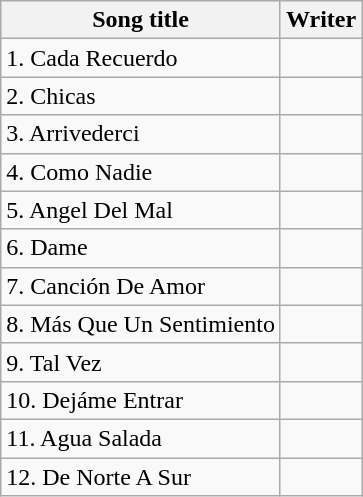<table class="wikitable">
<tr>
<th>Song title</th>
<th>Writer</th>
</tr>
<tr>
<td>1. Cada Recuerdo</td>
<td></td>
</tr>
<tr>
<td>2. Chicas</td>
<td></td>
</tr>
<tr>
<td>3. Arrivederci</td>
<td></td>
</tr>
<tr>
<td>4. Como Nadie</td>
<td></td>
</tr>
<tr>
<td>5. Angel Del Mal</td>
<td></td>
</tr>
<tr>
<td>6. Dame</td>
<td></td>
</tr>
<tr>
<td>7. Canción De Amor</td>
<td></td>
</tr>
<tr>
<td>8. Más Que Un Sentimiento</td>
<td></td>
</tr>
<tr>
<td>9. Tal Vez</td>
<td></td>
</tr>
<tr>
<td>10. Dejáme Entrar</td>
<td></td>
</tr>
<tr>
<td>11. Agua Salada</td>
<td></td>
</tr>
<tr>
<td>12. De Norte A Sur</td>
<td></td>
</tr>
</table>
